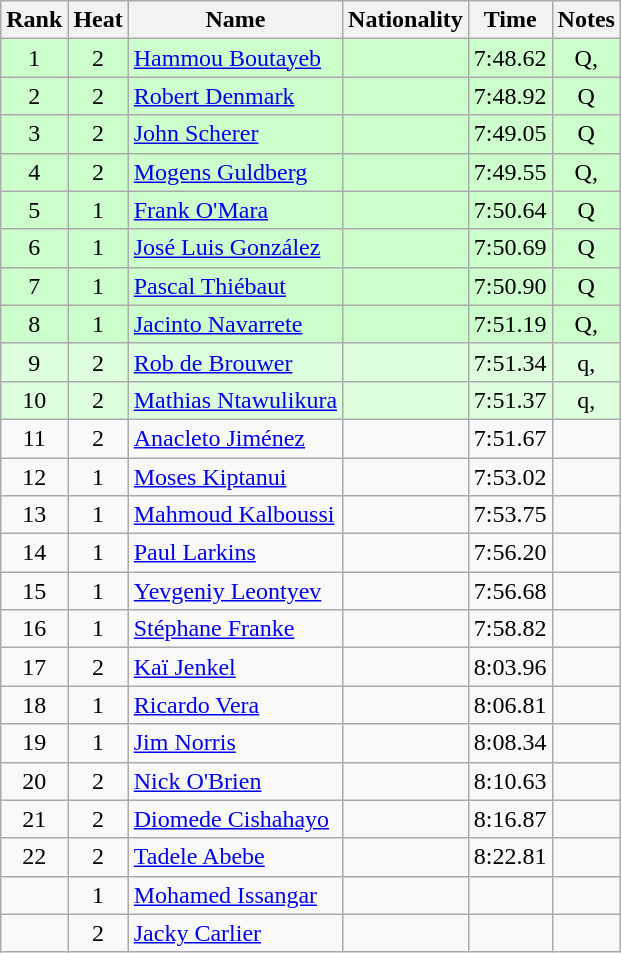<table class="wikitable sortable" style="text-align:center">
<tr>
<th>Rank</th>
<th>Heat</th>
<th>Name</th>
<th>Nationality</th>
<th>Time</th>
<th>Notes</th>
</tr>
<tr bgcolor=ccffcc>
<td>1</td>
<td>2</td>
<td align="left"><a href='#'>Hammou Boutayeb</a></td>
<td align=left></td>
<td>7:48.62</td>
<td>Q, <strong></strong></td>
</tr>
<tr bgcolor=ccffcc>
<td>2</td>
<td>2</td>
<td align="left"><a href='#'>Robert Denmark</a></td>
<td align=left></td>
<td>7:48.92</td>
<td>Q</td>
</tr>
<tr bgcolor=ccffcc>
<td>3</td>
<td>2</td>
<td align="left"><a href='#'>John Scherer</a></td>
<td align=left></td>
<td>7:49.05</td>
<td>Q</td>
</tr>
<tr bgcolor=ccffcc>
<td>4</td>
<td>2</td>
<td align="left"><a href='#'>Mogens Guldberg</a></td>
<td align=left></td>
<td>7:49.55</td>
<td>Q, <strong></strong></td>
</tr>
<tr bgcolor=ccffcc>
<td>5</td>
<td>1</td>
<td align="left"><a href='#'>Frank O'Mara</a></td>
<td align=left></td>
<td>7:50.64</td>
<td>Q</td>
</tr>
<tr bgcolor=ccffcc>
<td>6</td>
<td>1</td>
<td align="left"><a href='#'>José Luis González</a></td>
<td align=left></td>
<td>7:50.69</td>
<td>Q</td>
</tr>
<tr bgcolor=ccffcc>
<td>7</td>
<td>1</td>
<td align="left"><a href='#'>Pascal Thiébaut</a></td>
<td align=left></td>
<td>7:50.90</td>
<td>Q</td>
</tr>
<tr bgcolor=ccffcc>
<td>8</td>
<td>1</td>
<td align="left"><a href='#'>Jacinto Navarrete</a></td>
<td align=left></td>
<td>7:51.19</td>
<td>Q, <strong></strong></td>
</tr>
<tr bgcolor=ddffdd>
<td>9</td>
<td>2</td>
<td align="left"><a href='#'>Rob de Brouwer</a></td>
<td align=left></td>
<td>7:51.34</td>
<td>q, <strong></strong></td>
</tr>
<tr bgcolor=ddffdd>
<td>10</td>
<td>2</td>
<td align="left"><a href='#'>Mathias Ntawulikura</a></td>
<td align=left></td>
<td>7:51.37</td>
<td>q, <strong></strong></td>
</tr>
<tr>
<td>11</td>
<td>2</td>
<td align="left"><a href='#'>Anacleto Jiménez</a></td>
<td align=left></td>
<td>7:51.67</td>
<td><strong></strong></td>
</tr>
<tr>
<td>12</td>
<td>1</td>
<td align="left"><a href='#'>Moses Kiptanui</a></td>
<td align=left></td>
<td>7:53.02</td>
<td></td>
</tr>
<tr>
<td>13</td>
<td>1</td>
<td align="left"><a href='#'>Mahmoud Kalboussi</a></td>
<td align=left></td>
<td>7:53.75</td>
<td><strong></strong></td>
</tr>
<tr>
<td>14</td>
<td>1</td>
<td align="left"><a href='#'>Paul Larkins</a></td>
<td align=left></td>
<td>7:56.20</td>
<td></td>
</tr>
<tr>
<td>15</td>
<td>1</td>
<td align="left"><a href='#'>Yevgeniy Leontyev</a></td>
<td align=left></td>
<td>7:56.68</td>
<td></td>
</tr>
<tr>
<td>16</td>
<td>1</td>
<td align="left"><a href='#'>Stéphane Franke</a></td>
<td align=left></td>
<td>7:58.82</td>
<td></td>
</tr>
<tr>
<td>17</td>
<td>2</td>
<td align="left"><a href='#'>Kaï Jenkel</a></td>
<td align=left></td>
<td>8:03.96</td>
<td></td>
</tr>
<tr>
<td>18</td>
<td>1</td>
<td align="left"><a href='#'>Ricardo Vera</a></td>
<td align=left></td>
<td>8:06.81</td>
<td></td>
</tr>
<tr>
<td>19</td>
<td>1</td>
<td align="left"><a href='#'>Jim Norris</a></td>
<td align=left></td>
<td>8:08.34</td>
<td></td>
</tr>
<tr>
<td>20</td>
<td>2</td>
<td align="left"><a href='#'>Nick O'Brien</a></td>
<td align=left></td>
<td>8:10.63</td>
<td></td>
</tr>
<tr>
<td>21</td>
<td>2</td>
<td align="left"><a href='#'>Diomede Cishahayo</a></td>
<td align=left></td>
<td>8:16.87</td>
<td><strong></strong></td>
</tr>
<tr>
<td>22</td>
<td>2</td>
<td align="left"><a href='#'>Tadele Abebe</a></td>
<td align=left></td>
<td>8:22.81</td>
<td></td>
</tr>
<tr>
<td></td>
<td>1</td>
<td align="left"><a href='#'>Mohamed Issangar</a></td>
<td align=left></td>
<td></td>
<td></td>
</tr>
<tr>
<td></td>
<td>2</td>
<td align="left"><a href='#'>Jacky Carlier</a></td>
<td align=left></td>
<td></td>
<td></td>
</tr>
</table>
